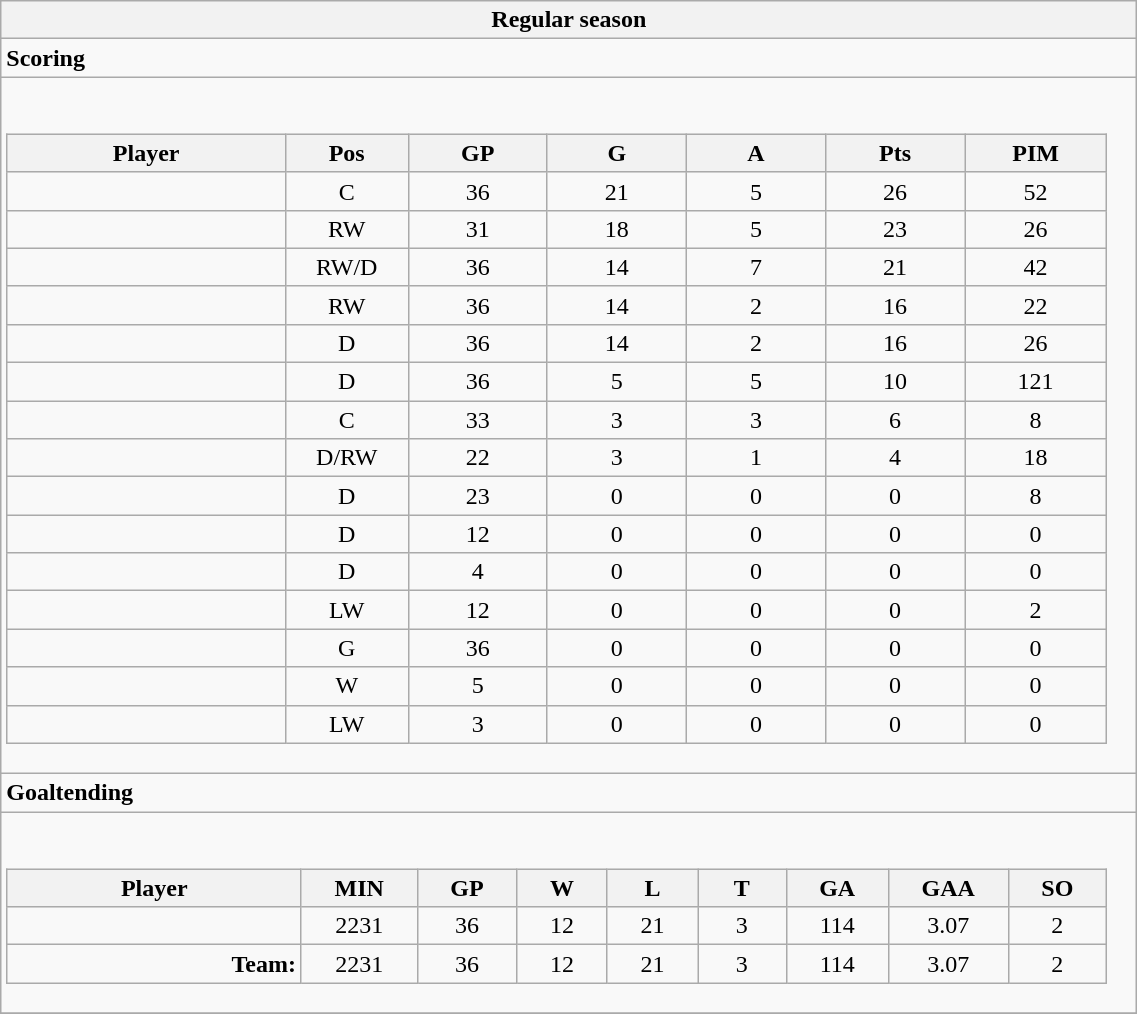<table class="wikitable collapsible" width="60%" border="1">
<tr>
<th>Regular season</th>
</tr>
<tr>
<td class="tocccolors"><strong>Scoring</strong></td>
</tr>
<tr>
<td><br><table class="wikitable sortable">
<tr ALIGN="center">
<th bgcolor="#DDDDFF" width="10%">Player</th>
<th bgcolor="#DDDDFF" width="3%" title="Position">Pos</th>
<th bgcolor="#DDDDFF" width="5%" title="Games played">GP</th>
<th bgcolor="#DDDDFF" width="5%" title="Goals">G</th>
<th bgcolor="#DDDDFF" width="5%" title="Assists">A</th>
<th bgcolor="#DDDDFF" width="5%" title="Points">Pts</th>
<th bgcolor="#DDDDFF" width="5%" title="Penalties in Minutes">PIM</th>
</tr>
<tr align="center">
<td align="right"></td>
<td>C</td>
<td>36</td>
<td>21</td>
<td>5</td>
<td>26</td>
<td>52</td>
</tr>
<tr align="center">
<td align="right"></td>
<td>RW</td>
<td>31</td>
<td>18</td>
<td>5</td>
<td>23</td>
<td>26</td>
</tr>
<tr align="center">
<td align="right"></td>
<td>RW/D</td>
<td>36</td>
<td>14</td>
<td>7</td>
<td>21</td>
<td>42</td>
</tr>
<tr align="center">
<td align="right"></td>
<td>RW</td>
<td>36</td>
<td>14</td>
<td>2</td>
<td>16</td>
<td>22</td>
</tr>
<tr align="center">
<td align="right"></td>
<td>D</td>
<td>36</td>
<td>14</td>
<td>2</td>
<td>16</td>
<td>26</td>
</tr>
<tr align="center">
<td align="right"></td>
<td>D</td>
<td>36</td>
<td>5</td>
<td>5</td>
<td>10</td>
<td>121</td>
</tr>
<tr align="center">
<td align="right"></td>
<td>C</td>
<td>33</td>
<td>3</td>
<td>3</td>
<td>6</td>
<td>8</td>
</tr>
<tr align="center">
<td align="right"></td>
<td>D/RW</td>
<td>22</td>
<td>3</td>
<td>1</td>
<td>4</td>
<td>18</td>
</tr>
<tr align="center">
<td align="right"></td>
<td>D</td>
<td>23</td>
<td>0</td>
<td>0</td>
<td>0</td>
<td>8</td>
</tr>
<tr align="center">
<td align="right"></td>
<td>D</td>
<td>12</td>
<td>0</td>
<td>0</td>
<td>0</td>
<td>0</td>
</tr>
<tr align="center">
<td align="right"></td>
<td>D</td>
<td>4</td>
<td>0</td>
<td>0</td>
<td>0</td>
<td>0</td>
</tr>
<tr align="center">
<td align="right"></td>
<td>LW</td>
<td>12</td>
<td>0</td>
<td>0</td>
<td>0</td>
<td>2</td>
</tr>
<tr align="center">
<td align="right"></td>
<td>G</td>
<td>36</td>
<td>0</td>
<td>0</td>
<td>0</td>
<td>0</td>
</tr>
<tr align="center">
<td align="right"></td>
<td>W</td>
<td>5</td>
<td>0</td>
<td>0</td>
<td>0</td>
<td>0</td>
</tr>
<tr align="center">
<td align="right"></td>
<td>LW</td>
<td>3</td>
<td>0</td>
<td>0</td>
<td>0</td>
<td>0</td>
</tr>
</table>
</td>
</tr>
<tr>
<td class="toccolors"><strong>Goaltending</strong></td>
</tr>
<tr>
<td><br><table class="wikitable sortable">
<tr>
<th bgcolor="#DDDDFF" width="10%">Player</th>
<th width="3%" bgcolor="#DDDDFF" title="Minutes played">MIN</th>
<th width="3%" bgcolor="#DDDDFF" title="Games played in">GP</th>
<th width="3%" bgcolor="#DDDDFF" title="Wins">W</th>
<th width="3%" bgcolor="#DDDDFF"title="Losses">L</th>
<th width="3%" bgcolor="#DDDDFF" title="Ties">T</th>
<th width="3%" bgcolor="#DDDDFF" title="Goals against">GA</th>
<th width="3%" bgcolor="#DDDDFF" title="Goals against average">GAA</th>
<th width="3%" bgcolor="#DDDDFF"title="Shut-outs">SO</th>
</tr>
<tr align="center">
<td align="right"></td>
<td>2231</td>
<td>36</td>
<td>12</td>
<td>21</td>
<td>3</td>
<td>114</td>
<td>3.07</td>
<td>2</td>
</tr>
<tr align="center">
<td align="right"><strong>Team:</strong></td>
<td>2231</td>
<td>36</td>
<td>12</td>
<td>21</td>
<td>3</td>
<td>114</td>
<td>3.07</td>
<td>2</td>
</tr>
</table>
</td>
</tr>
<tr>
</tr>
</table>
